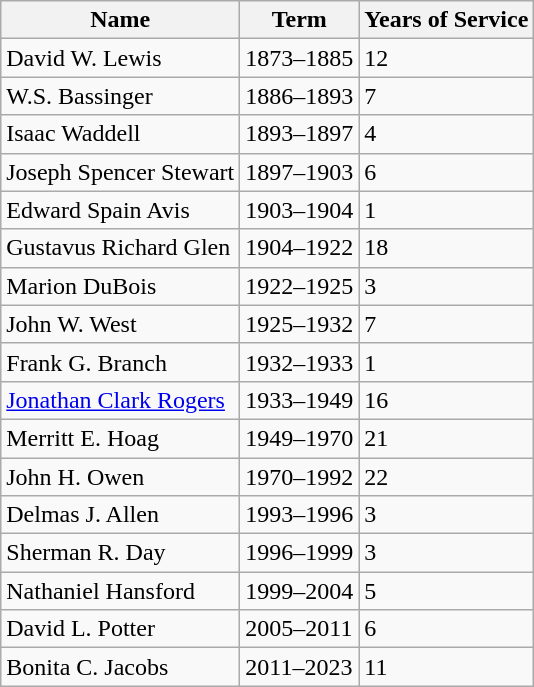<table class="wikitable sortable">
<tr>
<th>Name</th>
<th>Term</th>
<th>Years of Service</th>
</tr>
<tr>
<td>David W. Lewis</td>
<td>1873–1885</td>
<td>12</td>
</tr>
<tr>
<td>W.S. Bassinger</td>
<td>1886–1893</td>
<td>7</td>
</tr>
<tr>
<td>Isaac Waddell</td>
<td>1893–1897</td>
<td>4</td>
</tr>
<tr>
<td>Joseph Spencer Stewart</td>
<td>1897–1903</td>
<td>6</td>
</tr>
<tr>
<td>Edward Spain Avis</td>
<td>1903–1904</td>
<td>1</td>
</tr>
<tr>
<td>Gustavus Richard Glen</td>
<td>1904–1922</td>
<td>18</td>
</tr>
<tr>
<td>Marion DuBois</td>
<td>1922–1925</td>
<td>3</td>
</tr>
<tr>
<td>John W. West</td>
<td>1925–1932</td>
<td>7</td>
</tr>
<tr>
<td>Frank G. Branch</td>
<td>1932–1933</td>
<td>1</td>
</tr>
<tr>
<td><a href='#'>Jonathan Clark Rogers</a></td>
<td>1933–1949</td>
<td>16</td>
</tr>
<tr>
<td>Merritt E. Hoag</td>
<td>1949–1970</td>
<td>21</td>
</tr>
<tr>
<td>John H. Owen</td>
<td>1970–1992</td>
<td>22</td>
</tr>
<tr>
<td>Delmas J. Allen</td>
<td>1993–1996</td>
<td>3</td>
</tr>
<tr>
<td>Sherman R. Day</td>
<td>1996–1999</td>
<td>3</td>
</tr>
<tr>
<td>Nathaniel Hansford</td>
<td>1999–2004</td>
<td>5</td>
</tr>
<tr>
<td>David L. Potter</td>
<td>2005–2011</td>
<td>6</td>
</tr>
<tr>
<td>Bonita C. Jacobs</td>
<td>2011–2023</td>
<td>11</td>
</tr>
</table>
